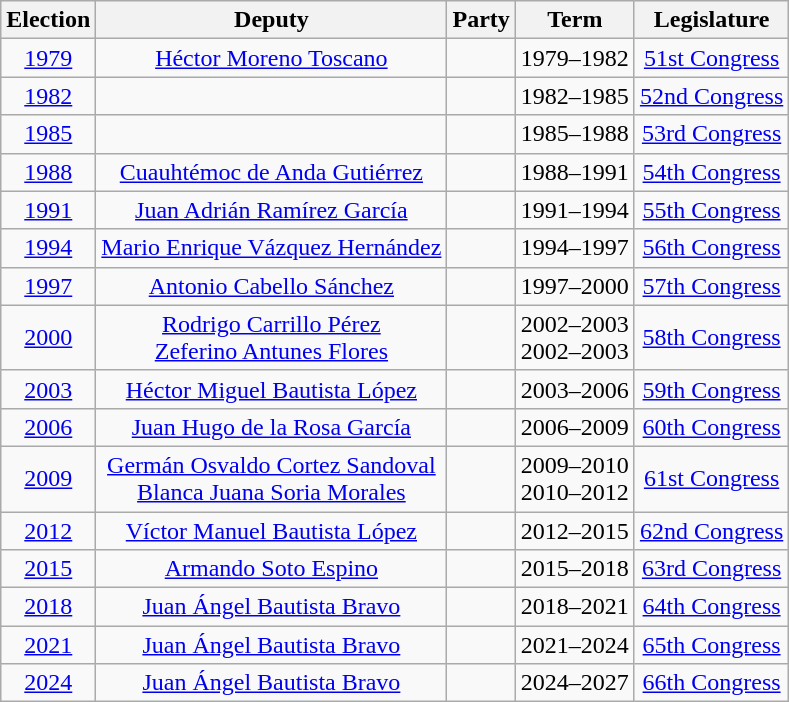<table class="wikitable sortable" style="text-align: center">
<tr>
<th>Election</th>
<th class="unsortable">Deputy</th>
<th class="unsortable">Party</th>
<th class="unsortable">Term</th>
<th class="unsortable">Legislature</th>
</tr>
<tr>
<td><a href='#'>1979</a></td>
<td><a href='#'>Héctor Moreno Toscano</a></td>
<td></td>
<td>1979–1982</td>
<td><a href='#'>51st Congress</a></td>
</tr>
<tr>
<td><a href='#'>1982</a></td>
<td></td>
<td></td>
<td>1982–1985</td>
<td><a href='#'>52nd Congress</a></td>
</tr>
<tr>
<td><a href='#'>1985</a></td>
<td></td>
<td></td>
<td>1985–1988</td>
<td><a href='#'>53rd Congress</a></td>
</tr>
<tr>
<td><a href='#'>1988</a></td>
<td><a href='#'>Cuauhtémoc de Anda Gutiérrez</a></td>
<td></td>
<td>1988–1991</td>
<td><a href='#'>54th Congress</a></td>
</tr>
<tr>
<td><a href='#'>1991</a></td>
<td><a href='#'>Juan Adrián Ramírez García</a></td>
<td></td>
<td>1991–1994</td>
<td><a href='#'>55th Congress</a></td>
</tr>
<tr>
<td><a href='#'>1994</a></td>
<td><a href='#'>Mario Enrique Vázquez Hernández</a></td>
<td></td>
<td>1994–1997</td>
<td><a href='#'>56th Congress</a></td>
</tr>
<tr>
<td><a href='#'>1997</a></td>
<td><a href='#'>Antonio Cabello Sánchez</a></td>
<td></td>
<td>1997–2000</td>
<td><a href='#'>57th Congress</a></td>
</tr>
<tr>
<td><a href='#'>2000</a></td>
<td><a href='#'>Rodrigo Carrillo Pérez</a><br><a href='#'>Zeferino Antunes Flores</a></td>
<td></td>
<td>2002–2003<br>2002–2003</td>
<td><a href='#'>58th Congress</a></td>
</tr>
<tr>
<td><a href='#'>2003</a></td>
<td><a href='#'>Héctor Miguel Bautista López</a></td>
<td></td>
<td>2003–2006</td>
<td><a href='#'>59th Congress</a></td>
</tr>
<tr>
<td><a href='#'>2006</a></td>
<td><a href='#'>Juan Hugo de la Rosa García</a></td>
<td></td>
<td>2006–2009</td>
<td><a href='#'>60th Congress</a></td>
</tr>
<tr>
<td><a href='#'>2009</a></td>
<td><a href='#'>Germán Osvaldo Cortez Sandoval</a><br><a href='#'>Blanca Juana Soria Morales</a></td>
<td></td>
<td>2009–2010<br>2010–2012</td>
<td><a href='#'>61st Congress</a></td>
</tr>
<tr>
<td><a href='#'>2012</a></td>
<td><a href='#'>Víctor Manuel Bautista López</a></td>
<td></td>
<td>2012–2015</td>
<td><a href='#'>62nd Congress</a></td>
</tr>
<tr>
<td><a href='#'>2015</a></td>
<td><a href='#'>Armando Soto Espino</a></td>
<td></td>
<td>2015–2018</td>
<td><a href='#'>63rd Congress</a></td>
</tr>
<tr>
<td><a href='#'>2018</a></td>
<td><a href='#'>Juan Ángel Bautista Bravo</a></td>
<td></td>
<td>2018–2021</td>
<td><a href='#'>64th Congress</a></td>
</tr>
<tr>
<td><a href='#'>2021</a></td>
<td><a href='#'>Juan Ángel Bautista Bravo</a></td>
<td></td>
<td>2021–2024</td>
<td><a href='#'>65th Congress</a></td>
</tr>
<tr>
<td><a href='#'>2024</a></td>
<td><a href='#'>Juan Ángel Bautista Bravo</a></td>
<td></td>
<td>2024–2027</td>
<td><a href='#'>66th Congress</a></td>
</tr>
</table>
